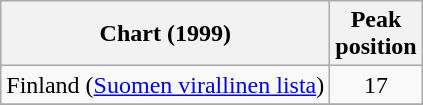<table class="wikitable sortable">
<tr>
<th>Chart (1999)</th>
<th>Peak<br>position</th>
</tr>
<tr>
<td>Finland (<a href='#'>Suomen virallinen lista</a>)</td>
<td align="center">17</td>
</tr>
<tr>
</tr>
</table>
